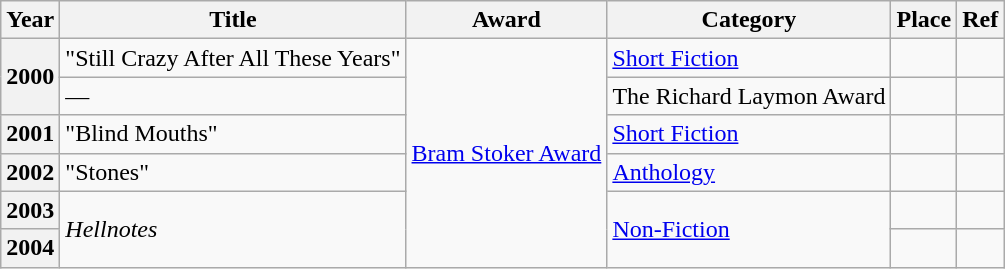<table class="wikitable sortable">
<tr>
<th>Year</th>
<th>Title</th>
<th>Award</th>
<th>Category</th>
<th>Place</th>
<th>Ref</th>
</tr>
<tr>
<th rowspan="2">2000</th>
<td>"Still Crazy After All These Years"</td>
<td rowspan="6"><a href='#'>Bram Stoker Award</a></td>
<td><a href='#'>Short Fiction</a></td>
<td></td>
<td></td>
</tr>
<tr>
<td>—</td>
<td>The Richard Laymon Award</td>
<td></td>
<td></td>
</tr>
<tr>
<th>2001</th>
<td>"Blind Mouths"</td>
<td><a href='#'>Short Fiction</a></td>
<td></td>
<td></td>
</tr>
<tr>
<th>2002</th>
<td>"Stones"</td>
<td><a href='#'>Anthology</a></td>
<td></td>
<td></td>
</tr>
<tr>
<th>2003</th>
<td rowspan="2"><em>Hellnotes</em></td>
<td rowspan="2"><a href='#'>Non-Fiction</a></td>
<td></td>
<td></td>
</tr>
<tr>
<th>2004</th>
<td></td>
<td></td>
</tr>
</table>
